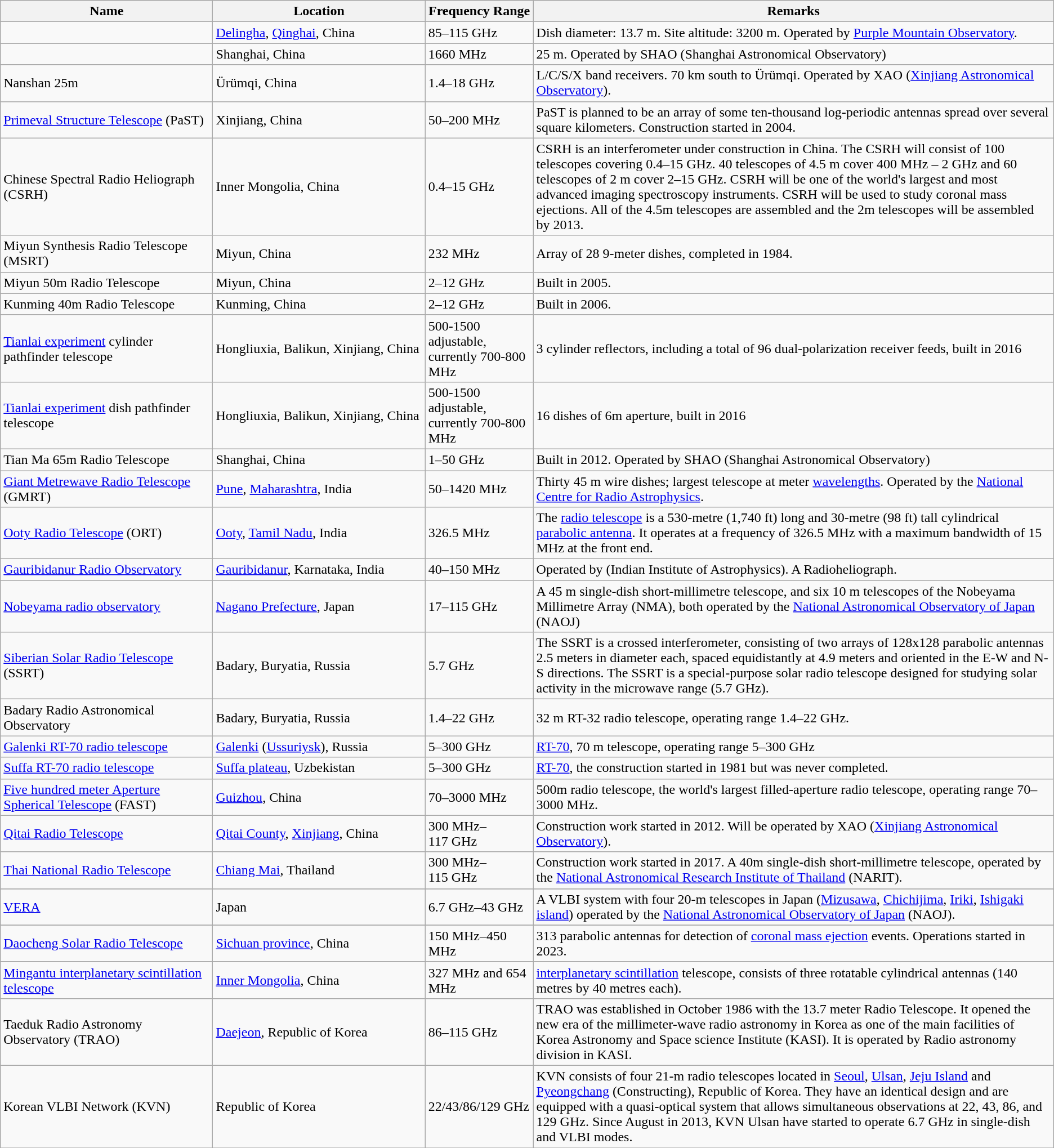<table class="wikitable">
<tr>
<th style="width:20%;">Name</th>
<th style="width:20%;">Location</th>
<th style="width:10%;">Frequency Range</th>
<th style="width:49%;">Remarks</th>
</tr>
<tr>
<td></td>
<td><a href='#'>Delingha</a>, <a href='#'>Qinghai</a>, China</td>
<td>85–115 GHz</td>
<td>Dish diameter: 13.7 m. Site altitude: 3200 m. Operated by <a href='#'>Purple Mountain Observatory</a>.</td>
</tr>
<tr>
<td></td>
<td>Shanghai, China</td>
<td>1660 MHz</td>
<td>25 m. Operated by SHAO (Shanghai Astronomical Observatory)</td>
</tr>
<tr>
<td>Nanshan 25m</td>
<td>Ürümqi, China</td>
<td>1.4–18 GHz</td>
<td>L/C/S/X band receivers. 70 km south to Ürümqi. Operated by XAO (<a href='#'>Xinjiang Astronomical Observatory</a>).</td>
</tr>
<tr>
<td><a href='#'>Primeval Structure Telescope</a> (PaST)</td>
<td>Xinjiang, China</td>
<td>50–200 MHz</td>
<td>PaST is planned to be an array of some ten-thousand log-periodic antennas spread over several square kilometers. Construction started in 2004.</td>
</tr>
<tr>
<td>Chinese Spectral Radio Heliograph (CSRH)</td>
<td>Inner Mongolia, China</td>
<td>0.4–15 GHz</td>
<td>CSRH is an interferometer under construction in China. The CSRH will consist of 100 telescopes covering 0.4–15 GHz. 40 telescopes of 4.5 m cover 400 MHz – 2 GHz and 60 telescopes of 2 m cover 2–15 GHz. CSRH will be one of the world's largest and most advanced imaging spectroscopy instruments. CSRH will be used to study coronal mass ejections. All of the 4.5m telescopes are assembled and the 2m telescopes will be assembled by 2013.</td>
</tr>
<tr>
<td>Miyun Synthesis Radio Telescope (MSRT)</td>
<td>Miyun, China</td>
<td>232 MHz</td>
<td>Array of 28 9-meter dishes, completed in 1984.</td>
</tr>
<tr>
<td>Miyun 50m Radio Telescope</td>
<td>Miyun, China</td>
<td>2–12 GHz</td>
<td>Built in 2005.</td>
</tr>
<tr>
<td>Kunming 40m Radio Telescope</td>
<td>Kunming, China</td>
<td>2–12 GHz</td>
<td>Built in 2006.</td>
</tr>
<tr>
<td><a href='#'>Tianlai experiment</a> cylinder pathfinder telescope</td>
<td>Hongliuxia, Balikun, Xinjiang, China</td>
<td>500-1500 adjustable, currently 700-800 MHz</td>
<td>3 cylinder reflectors, including a total of 96 dual-polarization receiver feeds, built in 2016</td>
</tr>
<tr>
<td><a href='#'>Tianlai experiment</a> dish pathfinder telescope</td>
<td>Hongliuxia, Balikun, Xinjiang, China</td>
<td>500-1500 adjustable, currently 700-800 MHz</td>
<td>16 dishes of 6m aperture, built in 2016</td>
</tr>
<tr>
<td>Tian Ma 65m Radio Telescope</td>
<td>Shanghai, China</td>
<td>1–50 GHz</td>
<td>Built in 2012. Operated by SHAO (Shanghai Astronomical Observatory)</td>
</tr>
<tr>
<td><a href='#'>Giant Metrewave Radio Telescope</a> (GMRT)</td>
<td><a href='#'>Pune</a>, <a href='#'>Maharashtra</a>, India</td>
<td>50–1420 MHz</td>
<td>Thirty 45 m wire dishes; largest telescope at meter <a href='#'>wavelengths</a>. Operated by the <a href='#'>National Centre for Radio Astrophysics</a>.</td>
</tr>
<tr>
<td><a href='#'>Ooty Radio Telescope</a> (ORT)</td>
<td><a href='#'>Ooty</a>, <a href='#'>Tamil Nadu</a>, India</td>
<td>326.5 MHz</td>
<td>The <a href='#'>radio telescope</a> is a 530-metre (1,740 ft) long and 30-metre (98 ft) tall cylindrical <a href='#'>parabolic antenna</a>. It operates at a frequency of 326.5 MHz with a maximum bandwidth of 15 MHz at the front end.</td>
</tr>
<tr>
<td><a href='#'>Gauribidanur Radio Observatory</a></td>
<td><a href='#'>Gauribidanur</a>, Karnataka, India</td>
<td>40–150 MHz</td>
<td>Operated by (Indian Institute of Astrophysics). A Radioheliograph.</td>
</tr>
<tr>
<td><a href='#'>Nobeyama radio observatory</a></td>
<td><a href='#'>Nagano Prefecture</a>, Japan</td>
<td>17–115 GHz</td>
<td>A 45 m single-dish short-millimetre telescope, and six 10 m telescopes of the Nobeyama Millimetre Array (NMA), both operated by the <a href='#'>National Astronomical Observatory of Japan</a> (NAOJ)</td>
</tr>
<tr>
<td><a href='#'>Siberian Solar Radio Telescope</a> (SSRT)</td>
<td>Badary, Buryatia, Russia</td>
<td>5.7 GHz</td>
<td>The SSRT is a crossed interferometer, consisting of two arrays of 128x128 parabolic antennas 2.5 meters in diameter each, spaced equidistantly at 4.9 meters and oriented in the E-W and N-S directions. The SSRT is a special-purpose solar radio telescope designed for studying solar activity in the microwave range (5.7 GHz).</td>
</tr>
<tr>
<td>Badary Radio Astronomical Observatory</td>
<td>Badary, Buryatia, Russia</td>
<td>1.4–22 GHz</td>
<td>32 m RT-32 radio telescope, operating range 1.4–22 GHz.</td>
</tr>
<tr>
<td><a href='#'>Galenki RT-70 radio telescope</a></td>
<td><a href='#'>Galenki</a> (<a href='#'>Ussuriysk</a>), Russia</td>
<td>5–300 GHz</td>
<td><a href='#'>RT-70</a>, 70 m telescope, operating range 5–300 GHz</td>
</tr>
<tr>
<td><a href='#'>Suffa RT-70 radio telescope</a></td>
<td><a href='#'>Suffa plateau</a>, Uzbekistan</td>
<td>5–300 GHz</td>
<td><a href='#'>RT-70</a>, the construction started in 1981 but was never completed.</td>
</tr>
<tr>
<td><a href='#'>Five hundred meter Aperture Spherical Telescope</a> (FAST)</td>
<td><a href='#'>Guizhou</a>, China</td>
<td>70–3000 MHz</td>
<td>500m radio telescope, the world's largest filled-aperture radio telescope, operating range 70–3000 MHz.</td>
</tr>
<tr>
<td><a href='#'>Qitai Radio Telescope</a></td>
<td><a href='#'>Qitai County</a>, <a href='#'>Xinjiang</a>, China</td>
<td>300 MHz–117 GHz</td>
<td>Construction work started in 2012. Will be operated by XAO (<a href='#'>Xinjiang Astronomical Observatory</a>).</td>
</tr>
<tr>
<td><a href='#'>Thai National Radio Telescope</a></td>
<td><a href='#'>Chiang Mai</a>, Thailand</td>
<td>300 MHz–115 GHz</td>
<td>Construction work started in 2017. A 40m single-dish short-millimetre telescope, operated by the <a href='#'>National Astronomical Research Institute of Thailand</a> (NARIT).</td>
</tr>
<tr>
</tr>
<tr>
<td><a href='#'>VERA</a></td>
<td>Japan</td>
<td>6.7 GHz–43 GHz</td>
<td>A VLBI system with four 20-m telescopes in Japan (<a href='#'>Mizusawa</a>, <a href='#'>Chichijima</a>, <a href='#'>Iriki</a>, <a href='#'>Ishigaki island</a>) operated by the <a href='#'>National Astronomical Observatory of Japan</a> (NAOJ).</td>
</tr>
<tr>
</tr>
<tr>
<td><a href='#'>Daocheng Solar Radio Telescope</a></td>
<td><a href='#'>Sichuan province</a>, China</td>
<td>150 MHz–450 MHz</td>
<td>313 parabolic antennas for detection of <a href='#'>coronal mass ejection</a> events. Operations started in 2023.</td>
</tr>
<tr>
</tr>
<tr>
<td><a href='#'>Mingantu interplanetary scintillation telescope</a></td>
<td><a href='#'>Inner Mongolia</a>, China</td>
<td>327 MHz and 654 MHz</td>
<td><a href='#'>interplanetary scintillation</a> telescope, consists of three rotatable cylindrical antennas (140 metres by 40 metres each).</td>
</tr>
<tr>
<td>Taeduk Radio Astronomy Observatory (TRAO)</td>
<td><a href='#'>Daejeon</a>, Republic of Korea</td>
<td>86–115 GHz</td>
<td>TRAO was established in October 1986 with the 13.7 meter Radio Telescope. It opened the new era of the millimeter-wave radio astronomy in Korea as one of the main facilities of Korea Astronomy and Space science Institute (KASI). It is operated by Radio astronomy division in KASI.</td>
</tr>
<tr>
<td>Korean VLBI Network (KVN)</td>
<td>Republic of Korea</td>
<td>22/43/86/129 GHz</td>
<td>KVN consists of four 21-m radio telescopes located in <a href='#'>Seoul</a>, <a href='#'>Ulsan</a>, <a href='#'>Jeju Island</a> and <a href='#'>Pyeongchang</a> (Constructing), Republic of Korea. They have an identical design and are equipped with a quasi-optical system that allows simultaneous observations at 22, 43, 86, and 129 GHz. Since August in 2013, KVN Ulsan have started to operate 6.7 GHz in single-dish and VLBI modes.</td>
</tr>
<tr>
</tr>
</table>
